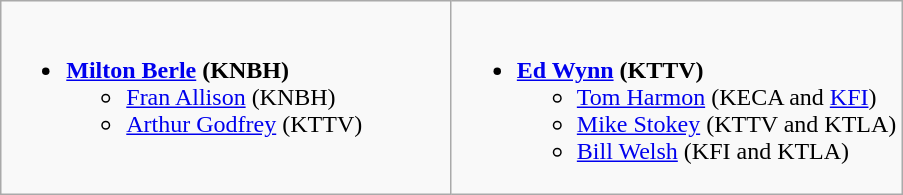<table class="wikitable">
<tr>
<td style="vertical-align:top;" width="50%"><br><ul><li><strong><a href='#'>Milton Berle</a> (KNBH)</strong><ul><li><a href='#'>Fran Allison</a> (KNBH)</li><li><a href='#'>Arthur Godfrey</a> (KTTV)</li></ul></li></ul></td>
<td style="vertical-align:top;" width="50%"><br><ul><li><strong><a href='#'>Ed Wynn</a> (KTTV)</strong><ul><li><a href='#'>Tom Harmon</a> (KECA and <a href='#'>KFI</a>)</li><li><a href='#'>Mike Stokey</a> (KTTV and KTLA)</li><li><a href='#'>Bill Welsh</a> (KFI and KTLA)</li></ul></li></ul></td>
</tr>
</table>
